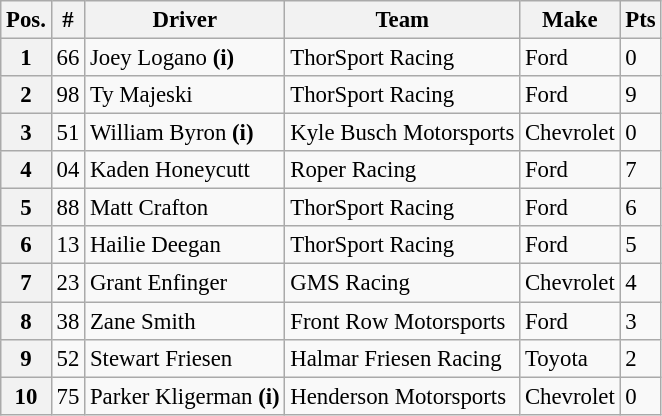<table class="wikitable" style="font-size:95%">
<tr>
<th>Pos.</th>
<th>#</th>
<th>Driver</th>
<th>Team</th>
<th>Make</th>
<th>Pts</th>
</tr>
<tr>
<th>1</th>
<td>66</td>
<td>Joey Logano <strong>(i)</strong></td>
<td>ThorSport Racing</td>
<td>Ford</td>
<td>0</td>
</tr>
<tr>
<th>2</th>
<td>98</td>
<td>Ty Majeski</td>
<td>ThorSport Racing</td>
<td>Ford</td>
<td>9</td>
</tr>
<tr>
<th>3</th>
<td>51</td>
<td>William Byron <strong>(i)</strong></td>
<td>Kyle Busch Motorsports</td>
<td>Chevrolet</td>
<td>0</td>
</tr>
<tr>
<th>4</th>
<td>04</td>
<td>Kaden Honeycutt</td>
<td>Roper Racing</td>
<td>Ford</td>
<td>7</td>
</tr>
<tr>
<th>5</th>
<td>88</td>
<td>Matt Crafton</td>
<td>ThorSport Racing</td>
<td>Ford</td>
<td>6</td>
</tr>
<tr>
<th>6</th>
<td>13</td>
<td>Hailie Deegan</td>
<td>ThorSport Racing</td>
<td>Ford</td>
<td>5</td>
</tr>
<tr>
<th>7</th>
<td>23</td>
<td>Grant Enfinger</td>
<td>GMS Racing</td>
<td>Chevrolet</td>
<td>4</td>
</tr>
<tr>
<th>8</th>
<td>38</td>
<td>Zane Smith</td>
<td>Front Row Motorsports</td>
<td>Ford</td>
<td>3</td>
</tr>
<tr>
<th>9</th>
<td>52</td>
<td>Stewart Friesen</td>
<td>Halmar Friesen Racing</td>
<td>Toyota</td>
<td>2</td>
</tr>
<tr>
<th>10</th>
<td>75</td>
<td>Parker Kligerman <strong>(i)</strong></td>
<td>Henderson Motorsports</td>
<td>Chevrolet</td>
<td>0</td>
</tr>
</table>
